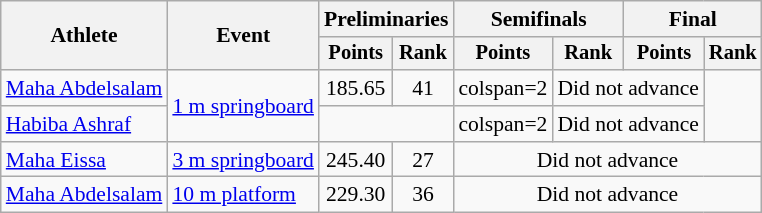<table class=wikitable style="font-size:90%;">
<tr>
<th rowspan="2">Athlete</th>
<th rowspan="2">Event</th>
<th colspan="2">Preliminaries</th>
<th colspan="2">Semifinals</th>
<th colspan="2">Final</th>
</tr>
<tr style="font-size:95%">
<th>Points</th>
<th>Rank</th>
<th>Points</th>
<th>Rank</th>
<th>Points</th>
<th>Rank</th>
</tr>
<tr align=center>
<td align=left><a href='#'>Maha Abdelsalam</a></td>
<td align=left rowspan=2><a href='#'>1 m springboard</a></td>
<td>185.65</td>
<td>41</td>
<td>colspan=2 </td>
<td colspan=2>Did not advance</td>
</tr>
<tr align=center>
<td align=left><a href='#'>Habiba Ashraf</a></td>
<td colspan=2></td>
<td>colspan=2 </td>
<td colspan=2>Did not advance</td>
</tr>
<tr align=center>
<td align=left><a href='#'>Maha Eissa</a></td>
<td align=left><a href='#'>3 m springboard</a></td>
<td>245.40</td>
<td>27</td>
<td colspan=4>Did not advance</td>
</tr>
<tr align=center>
<td align=left><a href='#'>Maha Abdelsalam</a></td>
<td align=left><a href='#'>10 m platform</a></td>
<td>229.30</td>
<td>36</td>
<td colspan=4>Did not advance</td>
</tr>
</table>
